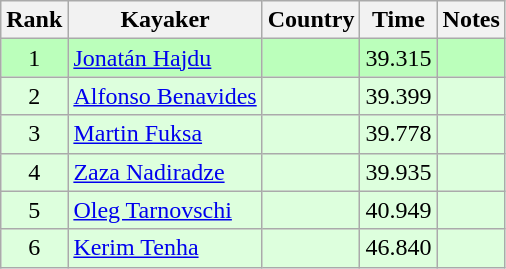<table class="wikitable" style="text-align:center">
<tr>
<th>Rank</th>
<th>Kayaker</th>
<th>Country</th>
<th>Time</th>
<th>Notes</th>
</tr>
<tr bgcolor=bbffbb>
<td>1</td>
<td align="left"><a href='#'>Jonatán Hajdu</a></td>
<td align="left"></td>
<td>39.315</td>
<td></td>
</tr>
<tr bgcolor=ddffdd>
<td>2</td>
<td align="left"><a href='#'>Alfonso Benavides</a></td>
<td align="left"></td>
<td>39.399</td>
<td></td>
</tr>
<tr bgcolor=ddffdd>
<td>3</td>
<td align="left"><a href='#'>Martin Fuksa</a></td>
<td align="left"></td>
<td>39.778</td>
<td></td>
</tr>
<tr bgcolor=ddffdd>
<td>4</td>
<td align="left"><a href='#'>Zaza Nadiradze</a></td>
<td align="left"></td>
<td>39.935</td>
<td></td>
</tr>
<tr bgcolor=ddffdd>
<td>5</td>
<td align="left"><a href='#'>Oleg Tarnovschi</a></td>
<td align="left"></td>
<td>40.949</td>
<td></td>
</tr>
<tr bgcolor=ddffdd>
<td>6</td>
<td align="left"><a href='#'>Kerim Tenha</a></td>
<td align="left"></td>
<td>46.840</td>
<td></td>
</tr>
</table>
